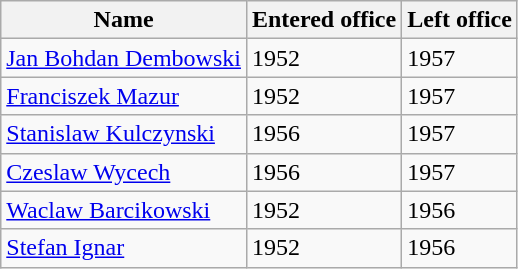<table class="wikitable">
<tr>
<th>Name</th>
<th>Entered office</th>
<th>Left office</th>
</tr>
<tr>
<td><a href='#'>Jan Bohdan Dembowski</a></td>
<td>1952</td>
<td>1957</td>
</tr>
<tr>
<td><a href='#'>Franciszek Mazur</a></td>
<td>1952</td>
<td>1957</td>
</tr>
<tr>
<td><a href='#'>Stanislaw Kulczynski</a></td>
<td>1956</td>
<td>1957</td>
</tr>
<tr>
<td><a href='#'>Czeslaw Wycech</a></td>
<td>1956</td>
<td>1957</td>
</tr>
<tr>
<td><a href='#'>Waclaw Barcikowski</a></td>
<td>1952</td>
<td>1956</td>
</tr>
<tr>
<td><a href='#'>Stefan Ignar</a></td>
<td>1952</td>
<td>1956</td>
</tr>
</table>
